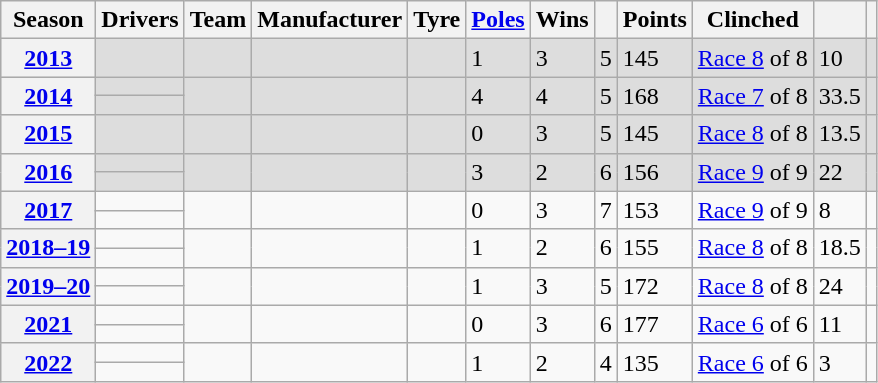<table class="wikitable plainrowheaders sortable">
<tr>
<th scope=col>Season</th>
<th scope=col>Drivers</th>
<th scope=col>Team</th>
<th scope=col>Manufacturer</th>
<th scope=col>Tyre</th>
<th scope=col><a href='#'>Poles</a></th>
<th scope=col>Wins</th>
<th scope=col></th>
<th scope=col>Points</th>
<th scope=col>Clinched</th>
<th scope=col></th>
<th scope=col class=unsortable></th>
</tr>
<tr style="background:#dddddd">
<th scope=row style="text-align: center;"><a href='#'>2013</a><em></em></th>
<td></td>
<td></td>
<td></td>
<td></td>
<td>1</td>
<td>3</td>
<td>5</td>
<td>145</td>
<td><a href='#'>Race 8</a> of 8</td>
<td>10</td>
<td style="text-align:center;"></td>
</tr>
<tr style="background:#dddddd">
<th scope=row style="text-align: center;" rowspan=2><a href='#'>2014</a><em></em></th>
<td></td>
<td rowspan=2></td>
<td rowspan=2></td>
<td rowspan=2></td>
<td rowspan=2>4</td>
<td rowspan=2>4</td>
<td rowspan=2>5</td>
<td rowspan=2>168</td>
<td rowspan=2><a href='#'>Race 7</a> of 8</td>
<td rowspan=2>33.5</td>
<td rowspan=2 style="text-align:center;"></td>
</tr>
<tr style="background:#dddddd">
<td></td>
</tr>
<tr style="background:#dddddd">
<th scope="row" style="text-align: center;"><a href='#'>2015</a><em></em></th>
<td></td>
<td></td>
<td></td>
<td></td>
<td>0</td>
<td>3</td>
<td>5</td>
<td>145</td>
<td><a href='#'>Race 8</a> of 8</td>
<td>13.5</td>
<td style="text-align:center;"></td>
</tr>
<tr style="background:#dddddd">
<th scope=row style="text-align: center;" rowspan=2><a href='#'>2016</a><em></em></th>
<td></td>
<td rowspan=2></td>
<td rowspan=2></td>
<td rowspan=2></td>
<td rowspan=2>3</td>
<td rowspan=2>2</td>
<td rowspan=2>6</td>
<td rowspan=2>156</td>
<td rowspan=2><a href='#'>Race 9</a> of 9</td>
<td rowspan=2>22</td>
<td rowspan=2 style="text-align:center;"></td>
</tr>
<tr style="background:#dddddd">
<td></td>
</tr>
<tr>
<th scope=row style="text-align: center;" rowspan=2><a href='#'>2017</a></th>
<td></td>
<td rowspan=2></td>
<td rowspan=2></td>
<td rowspan=2></td>
<td rowspan=2>0</td>
<td rowspan=2>3</td>
<td rowspan=2>7</td>
<td rowspan=2>153</td>
<td rowspan=2><a href='#'>Race 9</a> of 9</td>
<td rowspan=2>8</td>
<td rowspan=2 style="text-align:center;"></td>
</tr>
<tr>
<td></td>
</tr>
<tr>
<th scope=row style="text-align: center;" rowspan=2><a href='#'>2018–19</a></th>
<td></td>
<td rowspan=2></td>
<td rowspan=2></td>
<td rowspan=2></td>
<td rowspan=2>1</td>
<td rowspan=2>2</td>
<td rowspan=2>6</td>
<td rowspan=2>155</td>
<td rowspan=2><a href='#'>Race 8</a> of 8</td>
<td rowspan=2>18.5</td>
<td rowspan=2 style="text-align:center;"></td>
</tr>
<tr>
<td></td>
</tr>
<tr>
<th scope=row style="text-align: center;" rowspan=2><a href='#'>2019–20</a></th>
<td></td>
<td rowspan=2></td>
<td rowspan=2></td>
<td rowspan=2></td>
<td rowspan=2>1</td>
<td rowspan=2>3</td>
<td rowspan=2>5</td>
<td rowspan=2>172</td>
<td rowspan=2><a href='#'>Race 8</a> of 8</td>
<td rowspan=2>24</td>
<td rowspan=2 style="text-align:center;"></td>
</tr>
<tr>
<td></td>
</tr>
<tr>
<th scope=row style="text-align: center;" rowspan=2><a href='#'>2021</a></th>
<td></td>
<td rowspan=2></td>
<td rowspan=2></td>
<td rowspan=2></td>
<td rowspan=2>0</td>
<td rowspan=2>3</td>
<td rowspan=2>6</td>
<td rowspan=2>177</td>
<td rowspan=2><a href='#'>Race 6</a> of 6</td>
<td rowspan=2>11</td>
<td rowspan=2 style="text-align:center;"></td>
</tr>
<tr>
<td></td>
</tr>
<tr>
<th scope=row style="text-align: center;" rowspan=2><a href='#'>2022</a></th>
<td></td>
<td rowspan=2></td>
<td rowspan=2></td>
<td rowspan=2></td>
<td rowspan=2>1</td>
<td rowspan=2>2</td>
<td rowspan=2>4</td>
<td rowspan=2>135</td>
<td rowspan=2><a href='#'>Race 6</a> of 6</td>
<td rowspan=2>3</td>
<td rowspan=2 style="text-align:center;"></td>
</tr>
<tr>
<td></td>
</tr>
</table>
